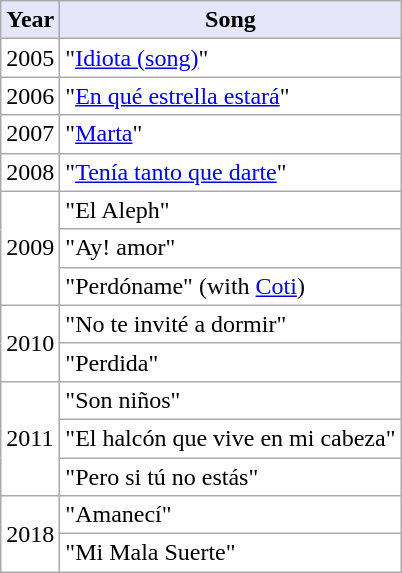<table border="0" style="background:#ffffff" align="top" class="sortable wikitable">
<tr>
<th style="background:Lavender; color:Black">Year</th>
<th style="background:Lavender; color:Black">Song</th>
</tr>
<tr>
<td>2005</td>
<td>"<a href='#'>Idiota (song)</a>"</td>
</tr>
<tr>
<td>2006</td>
<td>"<a href='#'>En qué estrella estará</a>"</td>
</tr>
<tr>
<td>2007</td>
<td>"<a href='#'>Marta</a>"</td>
</tr>
<tr>
<td>2008</td>
<td>"<a href='#'>Tenía tanto que darte</a>"</td>
</tr>
<tr>
<td rowspan=3>2009</td>
<td>"El Aleph"</td>
</tr>
<tr>
<td>"Ay! amor"</td>
</tr>
<tr>
<td>"Perdóname" (with <a href='#'>Coti</a>)</td>
</tr>
<tr>
<td rowspan=2>2010</td>
<td>"No te invité a dormir"</td>
</tr>
<tr>
<td>"Perdida"</td>
</tr>
<tr>
<td rowspan=3>2011</td>
<td>"Son niños"</td>
</tr>
<tr>
<td>"El halcón que vive en mi cabeza"</td>
</tr>
<tr>
<td>"Pero si tú no estás"</td>
</tr>
<tr>
<td rowspan=2>2018</td>
<td>"Amanecí"</td>
</tr>
<tr>
<td>"Mi Mala Suerte"</td>
</tr>
</table>
